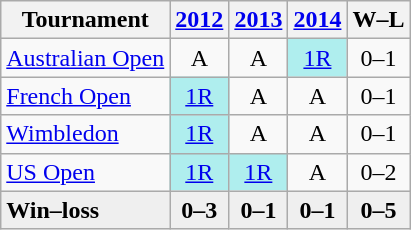<table class=wikitable style=text-align:center;>
<tr>
<th>Tournament</th>
<th><a href='#'>2012</a></th>
<th><a href='#'>2013</a></th>
<th><a href='#'>2014</a></th>
<th>W–L</th>
</tr>
<tr>
<td style="text-align:left;"><a href='#'>Australian Open</a></td>
<td>A</td>
<td>A</td>
<td style="background:#afeeee;"><a href='#'>1R</a></td>
<td>0–1</td>
</tr>
<tr>
<td style="text-align:left;"><a href='#'>French Open</a></td>
<td style="background:#afeeee;"><a href='#'>1R</a></td>
<td>A</td>
<td>A</td>
<td>0–1</td>
</tr>
<tr>
<td style="text-align:left;"><a href='#'>Wimbledon</a></td>
<td style="background:#afeeee;"><a href='#'>1R</a></td>
<td>A</td>
<td>A</td>
<td>0–1</td>
</tr>
<tr>
<td style="text-align:left;"><a href='#'>US Open</a></td>
<td style="background:#afeeee;"><a href='#'>1R</a></td>
<td style="background:#afeeee;"><a href='#'>1R</a></td>
<td>A</td>
<td>0–2</td>
</tr>
<tr style="background:#efefef; font-weight:bold;">
<td style="text-align:left;">Win–loss</td>
<td>0–3</td>
<td>0–1</td>
<td>0–1</td>
<td>0–5</td>
</tr>
</table>
